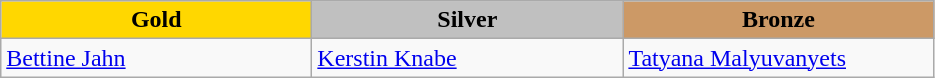<table class="wikitable" style="text-align:left">
<tr align="center">
<td width=200 bgcolor=gold><strong>Gold</strong></td>
<td width=200 bgcolor=silver><strong>Silver</strong></td>
<td width=200 bgcolor=CC9966><strong>Bronze</strong></td>
</tr>
<tr>
<td><a href='#'>Bettine Jahn</a><br><em></em></td>
<td><a href='#'>Kerstin Knabe</a><br><em></em></td>
<td><a href='#'>Tatyana Malyuvanyets</a><br><em></em></td>
</tr>
</table>
